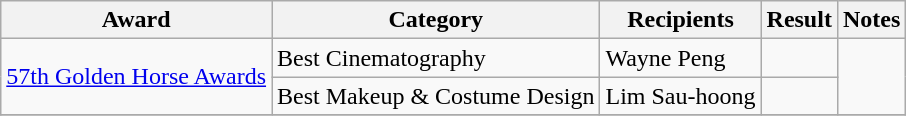<table class="wikitable">
<tr>
<th>Award</th>
<th>Category</th>
<th>Recipients</th>
<th>Result</th>
<th>Notes</th>
</tr>
<tr>
<td rowspan=2><a href='#'>57th Golden Horse Awards</a></td>
<td>Best Cinematography</td>
<td>Wayne Peng</td>
<td></td>
<td rowspan=2></td>
</tr>
<tr>
<td>Best Makeup & Costume Design</td>
<td>Lim Sau-hoong</td>
<td></td>
</tr>
<tr>
</tr>
</table>
